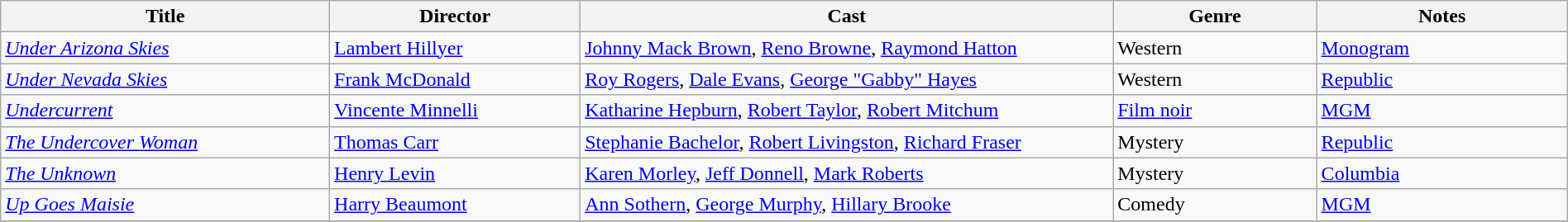<table class="wikitable" style="width:100%;">
<tr>
<th style="width:21%;">Title</th>
<th style="width:16%;">Director</th>
<th style="width:34%;">Cast</th>
<th style="width:13%;">Genre</th>
<th style="width:16%;">Notes</th>
</tr>
<tr>
<td><em><a href='#'>Under Arizona Skies</a></em></td>
<td><a href='#'>Lambert Hillyer</a></td>
<td><a href='#'>Johnny Mack Brown</a>, <a href='#'>Reno Browne</a>, <a href='#'>Raymond Hatton</a></td>
<td>Western</td>
<td><a href='#'>Monogram</a></td>
</tr>
<tr>
<td><em><a href='#'>Under Nevada Skies</a></em></td>
<td><a href='#'>Frank McDonald</a></td>
<td><a href='#'>Roy Rogers</a>, <a href='#'>Dale Evans</a>, <a href='#'>George "Gabby" Hayes</a></td>
<td>Western</td>
<td><a href='#'>Republic</a></td>
</tr>
<tr>
<td><em><a href='#'>Undercurrent</a></em></td>
<td><a href='#'>Vincente Minnelli</a></td>
<td><a href='#'>Katharine Hepburn</a>, <a href='#'>Robert Taylor</a>, <a href='#'>Robert Mitchum</a></td>
<td><a href='#'>Film noir</a></td>
<td><a href='#'>MGM</a></td>
</tr>
<tr>
<td><em><a href='#'>The Undercover Woman</a></em></td>
<td><a href='#'>Thomas Carr</a></td>
<td><a href='#'>Stephanie Bachelor</a>, <a href='#'>Robert Livingston</a>, <a href='#'>Richard Fraser</a></td>
<td>Mystery</td>
<td><a href='#'>Republic</a></td>
</tr>
<tr>
<td><em><a href='#'>The Unknown</a></em></td>
<td><a href='#'>Henry Levin</a></td>
<td><a href='#'>Karen Morley</a>, <a href='#'>Jeff Donnell</a>, <a href='#'>Mark Roberts</a></td>
<td>Mystery</td>
<td><a href='#'>Columbia</a></td>
</tr>
<tr>
<td><em><a href='#'>Up Goes Maisie</a></em></td>
<td><a href='#'>Harry Beaumont</a></td>
<td><a href='#'>Ann Sothern</a>, <a href='#'>George Murphy</a>, <a href='#'>Hillary Brooke</a></td>
<td>Comedy</td>
<td><a href='#'>MGM</a></td>
</tr>
<tr>
</tr>
</table>
